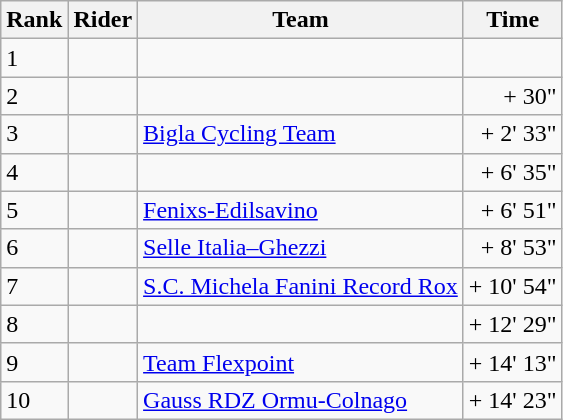<table class="wikitable">
<tr>
<th>Rank</th>
<th>Rider</th>
<th>Team</th>
<th>Time</th>
</tr>
<tr>
<td>1</td>
<td> </td>
<td></td>
<td style="text-align:right;"></td>
</tr>
<tr>
<td>2</td>
<td> </td>
<td></td>
<td style="text-align:right;">+ 30"</td>
</tr>
<tr>
<td>3</td>
<td></td>
<td><a href='#'>Bigla Cycling Team</a></td>
<td style="text-align:right;">+ 2' 33"</td>
</tr>
<tr>
<td>4</td>
<td></td>
<td></td>
<td style="text-align:right;">+ 6' 35"</td>
</tr>
<tr>
<td>5</td>
<td></td>
<td><a href='#'>Fenixs-Edilsavino</a></td>
<td style="text-align:right;">+ 6' 51"</td>
</tr>
<tr>
<td>6</td>
<td></td>
<td><a href='#'>Selle Italia–Ghezzi</a></td>
<td style="text-align:right;">+ 8' 53"</td>
</tr>
<tr>
<td>7</td>
<td></td>
<td><a href='#'>S.C. Michela Fanini Record Rox</a></td>
<td style="text-align:right;">+ 10' 54"</td>
</tr>
<tr>
<td>8</td>
<td></td>
<td></td>
<td style="text-align:right;">+ 12' 29"</td>
</tr>
<tr>
<td>9</td>
<td></td>
<td><a href='#'>Team Flexpoint</a></td>
<td style="text-align:right;">+ 14' 13"</td>
</tr>
<tr>
<td>10</td>
<td></td>
<td><a href='#'>Gauss RDZ Ormu-Colnago</a></td>
<td style="text-align:right;">+ 14' 23"</td>
</tr>
</table>
